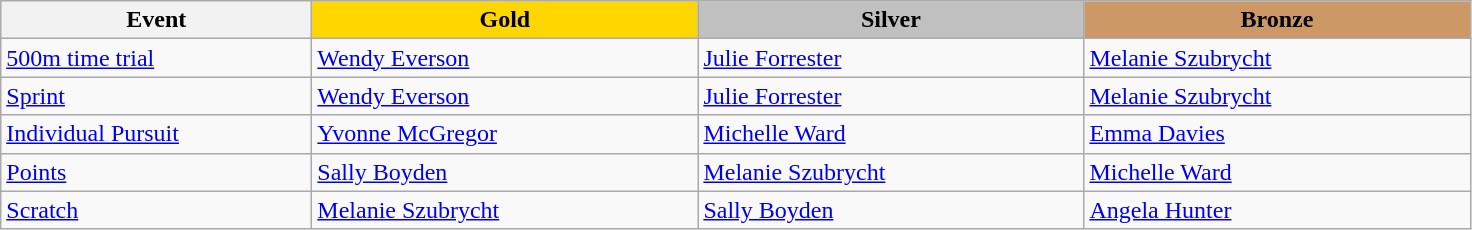<table class="wikitable" style="font-size: 100%">
<tr>
<th width=200>Event</th>
<th width=250 style="background-color: gold;">Gold</th>
<th width=250 style="background-color: silver;">Silver</th>
<th width=250 style="background-color: #cc9966;">Bronze</th>
</tr>
<tr>
<td><a href='#'>500m time trial</a></td>
<td><a href='#'>Wendy Everson</a></td>
<td><a href='#'>Julie Forrester</a></td>
<td><a href='#'>Melanie Szubrycht</a></td>
</tr>
<tr>
<td><a href='#'>Sprint</a></td>
<td><a href='#'>Wendy Everson</a></td>
<td><a href='#'>Julie Forrester</a></td>
<td><a href='#'>Melanie Szubrycht</a></td>
</tr>
<tr>
<td><a href='#'>Individual Pursuit</a></td>
<td><a href='#'>Yvonne McGregor</a></td>
<td><a href='#'>Michelle Ward</a></td>
<td><a href='#'>Emma Davies</a></td>
</tr>
<tr>
<td><a href='#'>Points</a></td>
<td><a href='#'>Sally Boyden</a></td>
<td><a href='#'>Melanie Szubrycht</a></td>
<td><a href='#'>Michelle Ward</a></td>
</tr>
<tr>
<td><a href='#'>Scratch</a></td>
<td><a href='#'>Melanie Szubrycht</a></td>
<td><a href='#'>Sally Boyden</a></td>
<td><a href='#'>Angela Hunter</a></td>
</tr>
</table>
